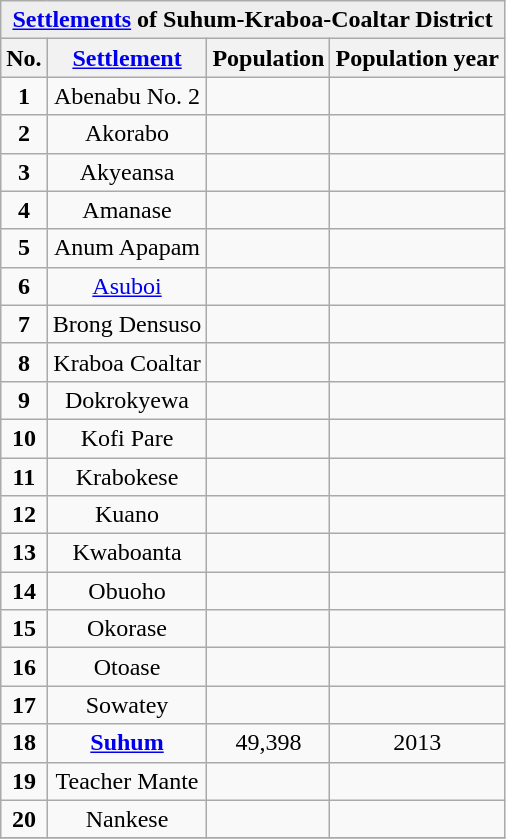<table class="wikitable sortable" style="text-align: centre;">
<tr bgcolor=#EEEEEE>
<td align=center colspan=4><strong><a href='#'>Settlements</a> of Suhum-Kraboa-Coaltar District</strong></td>
</tr>
<tr ">
<th class="unsortable">No.</th>
<th class="unsortable"><a href='#'>Settlement</a></th>
<th class="unsortable">Population</th>
<th class="unsortable">Population year</th>
</tr>
<tr>
<td align=center><strong>1</strong></td>
<td align=center>Abenabu No. 2</td>
<td align=center></td>
<td align=center></td>
</tr>
<tr>
<td align=center><strong>2</strong></td>
<td align=center>Akorabo</td>
<td align=center></td>
<td align=center></td>
</tr>
<tr>
<td align=center><strong>3</strong></td>
<td align=center>Akyeansa</td>
<td align=center></td>
<td align=center></td>
</tr>
<tr>
<td align=center><strong>4</strong></td>
<td align=center>Amanase</td>
<td align=center></td>
<td align=center></td>
</tr>
<tr>
<td align=center><strong>5</strong></td>
<td align=center>Anum Apapam</td>
<td align=center></td>
<td align=center></td>
</tr>
<tr>
<td align=center><strong>6</strong></td>
<td align=center><a href='#'>Asuboi</a></td>
<td align=center></td>
<td align=center></td>
</tr>
<tr>
<td align=center><strong>7</strong></td>
<td align=center>Brong Densuso</td>
<td align=center></td>
<td align=center></td>
</tr>
<tr>
<td align=center><strong>8</strong></td>
<td align=center>Kraboa Coaltar</td>
<td align=center></td>
<td align=center></td>
</tr>
<tr>
<td align=center><strong>9</strong></td>
<td align=center>Dokrokyewa</td>
<td align=center></td>
<td align=center></td>
</tr>
<tr>
<td align=center><strong>10</strong></td>
<td align=center>Kofi Pare</td>
<td align=center></td>
<td align=center></td>
</tr>
<tr>
<td align=center><strong>11</strong></td>
<td align=center>Krabokese</td>
<td align=center></td>
<td align=center></td>
</tr>
<tr>
<td align=center><strong>12</strong></td>
<td align=center>Kuano</td>
<td align=center></td>
<td align=center></td>
</tr>
<tr>
<td align=center><strong>13</strong></td>
<td align=center>Kwaboanta</td>
<td align=center></td>
<td align=center></td>
</tr>
<tr>
<td align=center><strong>14</strong></td>
<td align=center>Obuoho</td>
<td align=center></td>
<td align=center></td>
</tr>
<tr>
<td align=center><strong>15</strong></td>
<td align=center>Okorase</td>
<td align=center></td>
<td align=center></td>
</tr>
<tr>
<td align=center><strong>16</strong></td>
<td align=center>Otoase</td>
<td align=center></td>
<td align=center></td>
</tr>
<tr>
<td align=center><strong>17</strong></td>
<td align=center>Sowatey</td>
<td align=center></td>
<td align=center></td>
</tr>
<tr>
<td align=center><strong>18</strong></td>
<td align=center><strong><a href='#'>Suhum</a></strong></td>
<td align=center>49,398</td>
<td align=center>2013</td>
</tr>
<tr>
<td align=center><strong>19</strong></td>
<td align=center>Teacher Mante</td>
<td align=center></td>
<td align=center></td>
</tr>
<tr>
<td align=center><strong>20</strong></td>
<td align=center>Nankese</td>
<td align=center></td>
<td align=center></td>
</tr>
<tr>
</tr>
</table>
